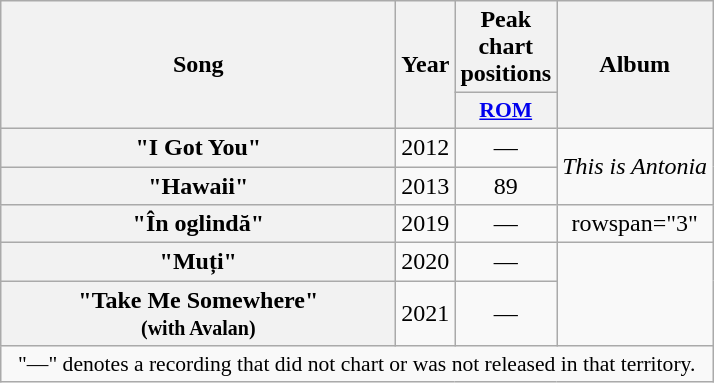<table class="wikitable plainrowheaders" style="text-align:center;" border="1">
<tr>
<th scope="col" rowspan="2" style="width:16em;">Song</th>
<th scope="col" rowspan="2">Year</th>
<th scope="col" colspan="1">Peak chart positions</th>
<th scope="col" rowspan="2">Album</th>
</tr>
<tr>
<th scope="col" style="width:3em;font-size:90%;"><a href='#'>ROM</a><br></th>
</tr>
<tr>
<th scope="row">"I Got You"</th>
<td>2012</td>
<td>—</td>
<td rowspan="2"><em>This is Antonia</em></td>
</tr>
<tr>
<th scope="row">"Hawaii"</th>
<td>2013</td>
<td>89</td>
</tr>
<tr>
<th scope="row">"În oglindă"</th>
<td>2019</td>
<td>—</td>
<td>rowspan="3" </td>
</tr>
<tr>
<th scope="row">"Muți"</th>
<td>2020</td>
<td>—</td>
</tr>
<tr>
<th scope="row">"Take Me Somewhere"<br><small>(with Avalan)</small></th>
<td>2021</td>
<td>—</td>
</tr>
<tr>
<td colspan="4" style="font-size:90%">"—" denotes a recording that did not chart or was not released in that territory.</td>
</tr>
</table>
